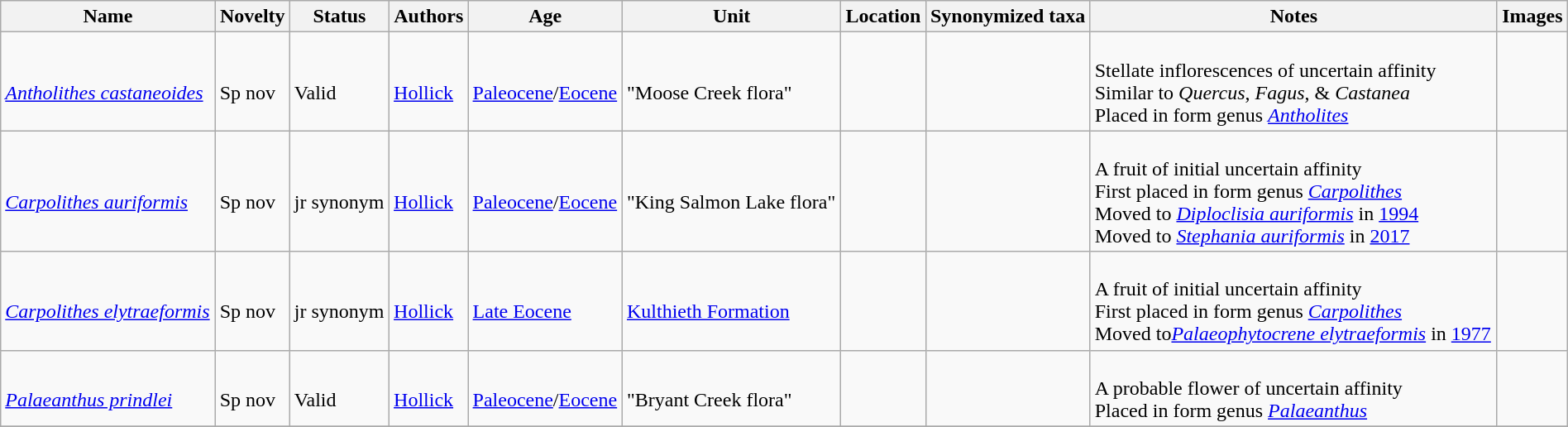<table class="wikitable sortable" align="center" width="100%">
<tr>
<th>Name</th>
<th>Novelty</th>
<th>Status</th>
<th>Authors</th>
<th>Age</th>
<th>Unit</th>
<th>Location</th>
<th>Synonymized taxa</th>
<th>Notes</th>
<th>Images</th>
</tr>
<tr>
<td><br><em><a href='#'>Antholithes castaneoides</a></em></td>
<td><br>Sp nov</td>
<td><br>Valid</td>
<td><br><a href='#'>Hollick</a></td>
<td><br><a href='#'>Paleocene</a>/<a href='#'>Eocene</a></td>
<td><br>"Moose Creek flora"</td>
<td><br><br></td>
<td></td>
<td><br>Stellate inflorescences of uncertain affinity<br>Similar to <em>Quercus</em>, <em>Fagus</em>, & <em>Castanea</em><br>Placed in form genus <em><a href='#'>Antholites</a></em></td>
<td></td>
</tr>
<tr>
<td><br><em><a href='#'>Carpolithes auriformis</a></em></td>
<td><br>Sp nov</td>
<td><br>jr synonym</td>
<td><br><a href='#'>Hollick</a></td>
<td><br><a href='#'>Paleocene</a>/<a href='#'>Eocene</a></td>
<td><br>"King Salmon Lake flora"</td>
<td><br><br></td>
<td></td>
<td><br>A fruit of initial uncertain affinity<br>First placed in form genus <em><a href='#'>Carpolithes</a></em><br> Moved to <em><a href='#'>Diploclisia auriformis</a></em> in <a href='#'>1994</a><br> Moved to <em><a href='#'>Stephania auriformis</a></em> in <a href='#'>2017</a></td>
<td></td>
</tr>
<tr>
<td><br><em><a href='#'>Carpolithes elytraeformis</a></em></td>
<td><br>Sp nov</td>
<td><br>jr synonym</td>
<td><br><a href='#'>Hollick</a></td>
<td><br><a href='#'>Late Eocene</a></td>
<td><br><a href='#'>Kulthieth Formation</a></td>
<td><br><br></td>
<td></td>
<td><br>A fruit of initial uncertain affinity<br>First placed in form genus <em><a href='#'>Carpolithes</a></em><br> Moved to<em><a href='#'>Palaeophytocrene elytraeformis</a></em> in <a href='#'>1977</a></td>
<td></td>
</tr>
<tr>
<td><br><em><a href='#'>Palaeanthus prindlei</a></em></td>
<td><br>Sp nov</td>
<td><br>Valid</td>
<td><br><a href='#'>Hollick</a></td>
<td><br><a href='#'>Paleocene</a>/<a href='#'>Eocene</a></td>
<td><br>"Bryant Creek flora"</td>
<td><br><br></td>
<td></td>
<td><br>A probable flower of uncertain affinity<br>Placed in form genus <em><a href='#'>Palaeanthus</a></em></td>
<td></td>
</tr>
<tr>
</tr>
</table>
